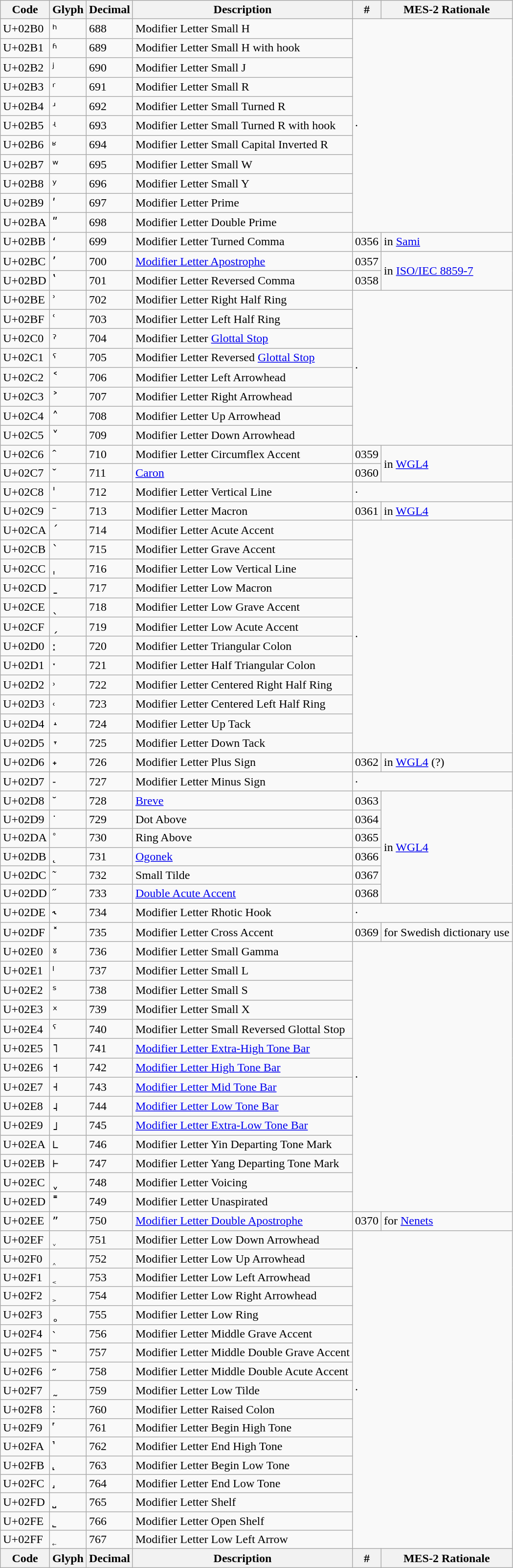<table class="wikitable sortable collapsible" id="Table_Spacing_Modifier_Letters">
<tr>
<th>Code</th>
<th>Glyph</th>
<th>Decimal</th>
<th>Description</th>
<th>#</th>
<th>MES-2 Rationale</th>
</tr>
<tr>
<td>U+02B0</td>
<td>ʰ</td>
<td>688</td>
<td>Modifier Letter Small H</td>
<td rowspan=11 colspan=2>·</td>
</tr>
<tr>
<td>U+02B1</td>
<td>ʱ</td>
<td>689</td>
<td>Modifier Letter Small H with hook</td>
</tr>
<tr>
<td>U+02B2</td>
<td>ʲ</td>
<td>690</td>
<td>Modifier Letter Small J</td>
</tr>
<tr>
<td>U+02B3</td>
<td>ʳ</td>
<td>691</td>
<td>Modifier Letter Small R</td>
</tr>
<tr>
<td>U+02B4</td>
<td>ʴ</td>
<td>692</td>
<td>Modifier Letter Small Turned R</td>
</tr>
<tr>
<td>U+02B5</td>
<td>ʵ</td>
<td>693</td>
<td>Modifier Letter Small Turned R with hook</td>
</tr>
<tr>
<td>U+02B6</td>
<td>ʶ</td>
<td>694</td>
<td>Modifier Letter Small Capital Inverted R</td>
</tr>
<tr>
<td>U+02B7</td>
<td>ʷ</td>
<td>695</td>
<td>Modifier Letter Small W</td>
</tr>
<tr>
<td>U+02B8</td>
<td>ʸ</td>
<td>696</td>
<td>Modifier Letter Small Y</td>
</tr>
<tr>
<td>U+02B9</td>
<td>ʹ</td>
<td>697</td>
<td>Modifier Letter Prime</td>
</tr>
<tr>
<td>U+02BA</td>
<td>ʺ</td>
<td>698</td>
<td>Modifier Letter Double Prime</td>
</tr>
<tr>
<td>U+02BB</td>
<td>ʻ</td>
<td>699</td>
<td>Modifier Letter Turned Comma</td>
<td>0356</td>
<td>in <a href='#'>Sami</a></td>
</tr>
<tr>
<td>U+02BC</td>
<td>ʼ</td>
<td>700</td>
<td><a href='#'>Modifier Letter Apostrophe</a></td>
<td>0357</td>
<td rowspan=2>in <a href='#'>ISO/IEC 8859-7</a></td>
</tr>
<tr>
<td>U+02BD</td>
<td>ʽ</td>
<td>701</td>
<td>Modifier Letter Reversed Comma</td>
<td>0358</td>
</tr>
<tr>
<td>U+02BE</td>
<td>ʾ</td>
<td>702</td>
<td>Modifier Letter Right Half Ring</td>
<td rowspan=8 colspan=2>·</td>
</tr>
<tr>
<td>U+02BF</td>
<td>ʿ</td>
<td>703</td>
<td>Modifier Letter Left Half Ring</td>
</tr>
<tr>
<td>U+02C0</td>
<td>ˀ</td>
<td>704</td>
<td>Modifier Letter <a href='#'>Glottal Stop</a></td>
</tr>
<tr>
<td>U+02C1</td>
<td>ˁ</td>
<td>705</td>
<td>Modifier Letter Reversed <a href='#'>Glottal Stop</a></td>
</tr>
<tr>
<td>U+02C2</td>
<td>˂</td>
<td>706</td>
<td>Modifier Letter Left Arrowhead</td>
</tr>
<tr>
<td>U+02C3</td>
<td>˃</td>
<td>707</td>
<td>Modifier Letter Right Arrowhead</td>
</tr>
<tr>
<td>U+02C4</td>
<td>˄</td>
<td>708</td>
<td>Modifier Letter Up Arrowhead</td>
</tr>
<tr>
<td>U+02C5</td>
<td>˅</td>
<td>709</td>
<td>Modifier Letter Down Arrowhead</td>
</tr>
<tr>
<td>U+02C6</td>
<td>ˆ</td>
<td>710</td>
<td>Modifier Letter Circumflex Accent</td>
<td>0359</td>
<td rowspan=2>in <a href='#'>WGL4</a></td>
</tr>
<tr>
<td>U+02C7</td>
<td>ˇ</td>
<td>711</td>
<td><a href='#'>Caron</a></td>
<td>0360</td>
</tr>
<tr>
<td>U+02C8</td>
<td>ˈ</td>
<td>712</td>
<td>Modifier Letter Vertical Line</td>
<td colspan=2>·</td>
</tr>
<tr>
<td>U+02C9</td>
<td>ˉ</td>
<td>713</td>
<td>Modifier Letter Macron</td>
<td>0361</td>
<td>in <a href='#'>WGL4</a></td>
</tr>
<tr>
<td>U+02CA</td>
<td>ˊ</td>
<td>714</td>
<td>Modifier Letter Acute Accent</td>
<td rowspan=12 colspan=2>·</td>
</tr>
<tr>
<td>U+02CB</td>
<td>ˋ</td>
<td>715</td>
<td>Modifier Letter Grave Accent</td>
</tr>
<tr>
<td>U+02CC</td>
<td>ˌ</td>
<td>716</td>
<td>Modifier Letter Low Vertical Line</td>
</tr>
<tr>
<td>U+02CD</td>
<td>ˍ</td>
<td>717</td>
<td>Modifier Letter Low Macron</td>
</tr>
<tr>
<td>U+02CE</td>
<td>ˎ</td>
<td>718</td>
<td>Modifier Letter Low Grave Accent</td>
</tr>
<tr>
<td>U+02CF</td>
<td>ˏ</td>
<td>719</td>
<td>Modifier Letter Low Acute Accent</td>
</tr>
<tr>
<td>U+02D0</td>
<td>ː</td>
<td>720</td>
<td>Modifier Letter Triangular Colon</td>
</tr>
<tr>
<td>U+02D1</td>
<td>ˑ</td>
<td>721</td>
<td>Modifier Letter Half Triangular Colon</td>
</tr>
<tr>
<td>U+02D2</td>
<td>˒</td>
<td>722</td>
<td>Modifier Letter Centered Right Half Ring</td>
</tr>
<tr>
<td>U+02D3</td>
<td>˓</td>
<td>723</td>
<td>Modifier Letter Centered Left Half Ring</td>
</tr>
<tr>
<td>U+02D4</td>
<td>˔</td>
<td>724</td>
<td>Modifier Letter Up Tack</td>
</tr>
<tr>
<td>U+02D5</td>
<td>˕</td>
<td>725</td>
<td>Modifier Letter Down Tack</td>
</tr>
<tr>
<td>U+02D6</td>
<td>˖</td>
<td>726</td>
<td>Modifier Letter Plus Sign</td>
<td>0362</td>
<td>in <a href='#'>WGL4</a> (?)</td>
</tr>
<tr>
<td>U+02D7</td>
<td>˗</td>
<td>727</td>
<td>Modifier Letter Minus Sign</td>
<td colspan=2>·</td>
</tr>
<tr>
<td>U+02D8</td>
<td>˘</td>
<td>728</td>
<td><a href='#'>Breve</a></td>
<td>0363</td>
<td rowspan=6>in <a href='#'>WGL4</a></td>
</tr>
<tr>
<td>U+02D9</td>
<td>˙</td>
<td>729</td>
<td>Dot Above</td>
<td>0364</td>
</tr>
<tr>
<td>U+02DA</td>
<td>˚</td>
<td>730</td>
<td>Ring Above</td>
<td>0365</td>
</tr>
<tr>
<td>U+02DB</td>
<td>˛</td>
<td>731</td>
<td><a href='#'>Ogonek</a></td>
<td>0366</td>
</tr>
<tr>
<td>U+02DC</td>
<td>˜</td>
<td>732</td>
<td>Small Tilde</td>
<td>0367</td>
</tr>
<tr>
<td>U+02DD</td>
<td>˝</td>
<td>733</td>
<td><a href='#'>Double Acute Accent</a></td>
<td>0368</td>
</tr>
<tr>
<td>U+02DE</td>
<td>˞</td>
<td>734</td>
<td>Modifier Letter Rhotic Hook</td>
<td colspan=2>·</td>
</tr>
<tr>
<td>U+02DF</td>
<td>˟</td>
<td>735</td>
<td>Modifier Letter Cross Accent</td>
<td>0369</td>
<td>for Swedish dictionary use</td>
</tr>
<tr>
<td>U+02E0</td>
<td>ˠ</td>
<td>736</td>
<td>Modifier Letter Small Gamma</td>
<td rowspan=14 colspan=2>·</td>
</tr>
<tr>
<td>U+02E1</td>
<td>ˡ</td>
<td>737</td>
<td>Modifier Letter Small L</td>
</tr>
<tr>
<td>U+02E2</td>
<td>ˢ</td>
<td>738</td>
<td>Modifier Letter Small S</td>
</tr>
<tr>
<td>U+02E3</td>
<td>ˣ</td>
<td>739</td>
<td>Modifier Letter Small X</td>
</tr>
<tr>
<td>U+02E4</td>
<td>ˤ</td>
<td>740</td>
<td>Modifier Letter Small Reversed Glottal Stop</td>
</tr>
<tr>
<td>U+02E5</td>
<td>˥</td>
<td>741</td>
<td><a href='#'>Modifier Letter Extra-High Tone Bar</a></td>
</tr>
<tr>
<td>U+02E6</td>
<td>˦</td>
<td>742</td>
<td><a href='#'>Modifier Letter High Tone Bar</a></td>
</tr>
<tr>
<td>U+02E7</td>
<td>˧</td>
<td>743</td>
<td><a href='#'>Modifier Letter Mid Tone Bar</a></td>
</tr>
<tr>
<td>U+02E8</td>
<td>˨</td>
<td>744</td>
<td><a href='#'>Modifier Letter Low Tone Bar</a></td>
</tr>
<tr>
<td>U+02E9</td>
<td>˩</td>
<td>745</td>
<td><a href='#'>Modifier Letter Extra-Low Tone Bar</a></td>
</tr>
<tr>
<td>U+02EA</td>
<td>˪</td>
<td>746</td>
<td>Modifier Letter Yin Departing Tone Mark</td>
</tr>
<tr>
<td>U+02EB</td>
<td>˫</td>
<td>747</td>
<td>Modifier Letter Yang Departing Tone Mark</td>
</tr>
<tr>
<td>U+02EC</td>
<td>ˬ</td>
<td>748</td>
<td>Modifier Letter Voicing</td>
</tr>
<tr>
<td>U+02ED</td>
<td>˭</td>
<td>749</td>
<td>Modifier Letter Unaspirated</td>
</tr>
<tr>
<td>U+02EE</td>
<td>ˮ</td>
<td>750</td>
<td><a href='#'>Modifier Letter Double Apostrophe</a></td>
<td>0370</td>
<td>for <a href='#'>Nenets</a></td>
</tr>
<tr>
<td>U+02EF</td>
<td>˯</td>
<td>751</td>
<td>Modifier Letter Low Down Arrowhead</td>
<td rowspan=17 colspan=2>·</td>
</tr>
<tr>
<td>U+02F0</td>
<td>˰</td>
<td>752</td>
<td>Modifier Letter Low Up Arrowhead</td>
</tr>
<tr>
<td>U+02F1</td>
<td>˱</td>
<td>753</td>
<td>Modifier Letter Low Left Arrowhead</td>
</tr>
<tr>
<td>U+02F2</td>
<td>˲</td>
<td>754</td>
<td>Modifier Letter Low Right Arrowhead</td>
</tr>
<tr>
<td>U+02F3</td>
<td>˳</td>
<td>755</td>
<td>Modifier Letter Low Ring</td>
</tr>
<tr>
<td>U+02F4</td>
<td>˴</td>
<td>756</td>
<td>Modifier Letter Middle Grave Accent</td>
</tr>
<tr>
<td>U+02F5</td>
<td>˵</td>
<td>757</td>
<td>Modifier Letter Middle Double Grave Accent</td>
</tr>
<tr>
<td>U+02F6</td>
<td>˶</td>
<td>758</td>
<td>Modifier Letter Middle Double Acute Accent</td>
</tr>
<tr>
<td>U+02F7</td>
<td>˷</td>
<td>759</td>
<td>Modifier Letter Low Tilde</td>
</tr>
<tr>
<td>U+02F8</td>
<td>˸</td>
<td>760</td>
<td>Modifier Letter Raised Colon</td>
</tr>
<tr>
<td>U+02F9</td>
<td>˹</td>
<td>761</td>
<td>Modifier Letter Begin High Tone</td>
</tr>
<tr>
<td>U+02FA</td>
<td>˺</td>
<td>762</td>
<td>Modifier Letter End High Tone</td>
</tr>
<tr>
<td>U+02FB</td>
<td>˻</td>
<td>763</td>
<td>Modifier Letter Begin Low Tone</td>
</tr>
<tr>
<td>U+02FC</td>
<td>˼</td>
<td>764</td>
<td>Modifier Letter End Low Tone</td>
</tr>
<tr>
<td>U+02FD</td>
<td>˽</td>
<td>765</td>
<td>Modifier Letter Shelf</td>
</tr>
<tr>
<td>U+02FE</td>
<td>˾</td>
<td>766</td>
<td>Modifier Letter Open Shelf</td>
</tr>
<tr>
<td>U+02FF</td>
<td>˿</td>
<td>767</td>
<td>Modifier Letter Low Left Arrow</td>
</tr>
<tr class="nosort">
<th>Code</th>
<th>Glyph</th>
<th>Decimal</th>
<th>Description</th>
<th>#</th>
<th>MES-2 Rationale</th>
</tr>
</table>
